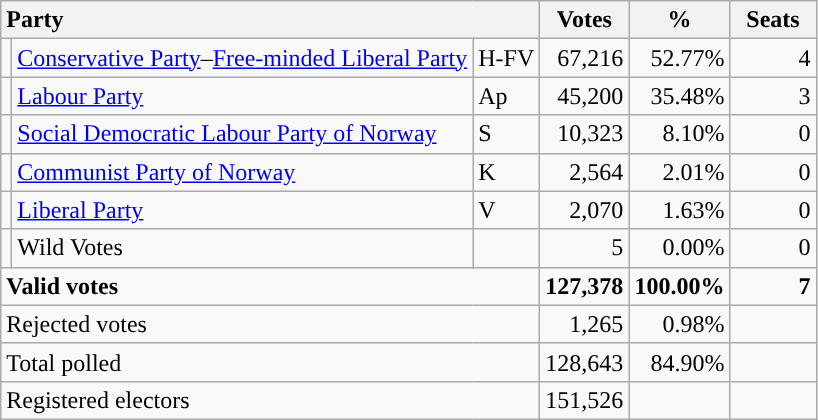<table class="wikitable" border="1" style="text-align:right;">
<tr>
<th style="text-align:left;" colspan=3>Party</th>
<th align=center width="50">Votes</th>
<th align=center width="50">%</th>
<th align=center width="50">Seats</th>
</tr>
<tr>
<td></td>
<td align=left><a href='#'>Conservative Party</a>–<a href='#'>Free-minded Liberal Party</a></td>
<td align=left>H-FV</td>
<td>67,216</td>
<td>52.77%</td>
<td>4</td>
</tr>
<tr>
<td style="color:inherit;background:"></td>
<td align=left><a href='#'>Labour Party</a></td>
<td align=left>Ap</td>
<td>45,200</td>
<td>35.48%</td>
<td>3</td>
</tr>
<tr>
<td style="color:inherit;background:"></td>
<td align=left><a href='#'>Social Democratic Labour Party of Norway</a></td>
<td align=left>S</td>
<td>10,323</td>
<td>8.10%</td>
<td>0</td>
</tr>
<tr>
<td style="color:inherit;background:"></td>
<td align=left><a href='#'>Communist Party of Norway</a></td>
<td align=left>K</td>
<td>2,564</td>
<td>2.01%</td>
<td>0</td>
</tr>
<tr>
<td style="color:inherit;background:"></td>
<td align=left><a href='#'>Liberal Party</a></td>
<td align=left>V</td>
<td>2,070</td>
<td>1.63%</td>
<td>0</td>
</tr>
<tr>
<td></td>
<td align=left>Wild Votes</td>
<td align=left></td>
<td>5</td>
<td>0.00%</td>
<td>0</td>
</tr>
<tr style="font-weight:bold">
<td align=left colspan=3>Valid votes</td>
<td>127,378</td>
<td>100.00%</td>
<td>7</td>
</tr>
<tr>
<td align=left colspan=3>Rejected votes</td>
<td>1,265</td>
<td>0.98%</td>
<td></td>
</tr>
<tr>
<td align=left colspan=3>Total polled</td>
<td>128,643</td>
<td>84.90%</td>
<td></td>
</tr>
<tr>
<td align=left colspan=3>Registered electors</td>
<td>151,526</td>
<td></td>
<td></td>
</tr>
</table>
